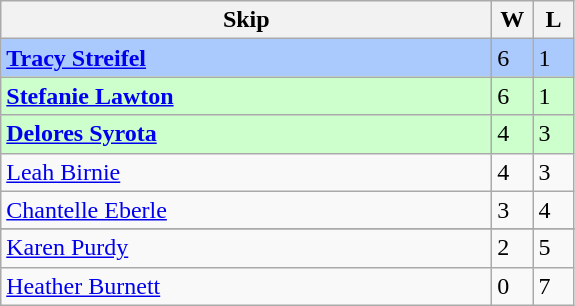<table class="wikitable">
<tr>
<th bgcolor="#efefef" width="320">Skip</th>
<th bgcolor="#efefef" width="20">W</th>
<th bgcolor="#efefef" width="20">L</th>
</tr>
<tr bgcolor="#aac9fc">
<td><strong><a href='#'>Tracy Streifel</a></strong></td>
<td>6</td>
<td>1</td>
</tr>
<tr bgcolor="#ccffcc">
<td><strong><a href='#'>Stefanie Lawton</a></strong></td>
<td>6</td>
<td>1</td>
</tr>
<tr bgcolor="#ccffcc">
<td><strong><a href='#'>Delores Syrota</a></strong></td>
<td>4</td>
<td>3</td>
</tr>
<tr>
<td><a href='#'>Leah Birnie</a></td>
<td>4</td>
<td>3</td>
</tr>
<tr>
<td><a href='#'>Chantelle Eberle</a></td>
<td>3</td>
<td>4</td>
</tr>
<tr | >
</tr>
<tr>
<td><a href='#'>Karen Purdy</a></td>
<td>2</td>
<td>5</td>
</tr>
<tr>
<td><a href='#'>Heather Burnett</a></td>
<td>0</td>
<td>7</td>
</tr>
</table>
